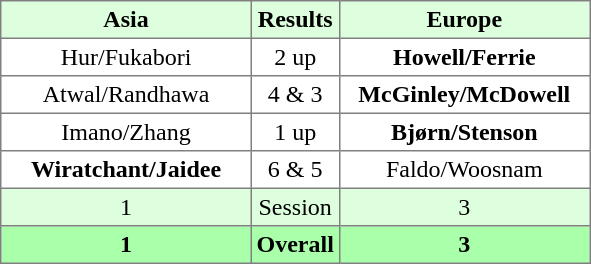<table border="1" cellpadding="3" style="border-collapse:collapse; text-align:center;">
<tr style="background:#ddffdd;">
<th width=160>Asia</th>
<th>Results</th>
<th width=160>Europe</th>
</tr>
<tr>
<td>Hur/Fukabori</td>
<td>2 up</td>
<td><strong>Howell/Ferrie</strong></td>
</tr>
<tr>
<td>Atwal/Randhawa</td>
<td>4 & 3</td>
<td><strong>McGinley/McDowell</strong></td>
</tr>
<tr>
<td>Imano/Zhang</td>
<td>1 up</td>
<td><strong>Bjørn/Stenson</strong></td>
</tr>
<tr>
<td><strong>Wiratchant/Jaidee</strong></td>
<td>6 & 5</td>
<td>Faldo/Woosnam</td>
</tr>
<tr style="background:#ddffdd;">
<td>1</td>
<td>Session</td>
<td>3</td>
</tr>
<tr style="background:#aaffaa;">
<th>1</th>
<th>Overall</th>
<th>3</th>
</tr>
</table>
